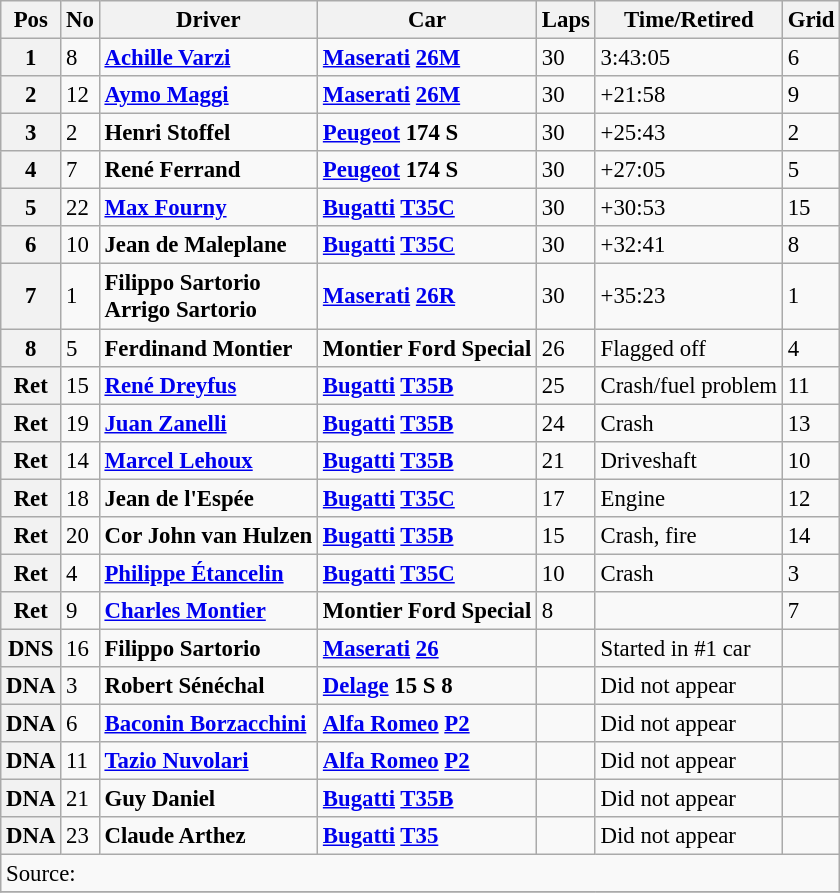<table class="wikitable" style="font-size: 95%;">
<tr>
<th>Pos</th>
<th>No</th>
<th>Driver</th>
<th>Car</th>
<th>Laps</th>
<th>Time/Retired</th>
<th>Grid</th>
</tr>
<tr>
<th>1</th>
<td>8</td>
<td> <strong><a href='#'>Achille Varzi</a></strong></td>
<td><strong><a href='#'>Maserati</a> <a href='#'>26M</a></strong></td>
<td>30</td>
<td>3:43:05</td>
<td>6</td>
</tr>
<tr>
<th>2</th>
<td>12</td>
<td> <strong><a href='#'>Aymo Maggi</a></strong></td>
<td><strong><a href='#'>Maserati</a> <a href='#'>26M</a></strong></td>
<td>30</td>
<td>+21:58</td>
<td>9</td>
</tr>
<tr>
<th>3</th>
<td>2</td>
<td> <strong>Henri Stoffel</strong></td>
<td><strong><a href='#'>Peugeot</a> 174 S</strong></td>
<td>30</td>
<td>+25:43</td>
<td>2</td>
</tr>
<tr>
<th>4</th>
<td>7</td>
<td> <strong>René Ferrand</strong></td>
<td><strong><a href='#'>Peugeot</a> 174 S</strong></td>
<td>30</td>
<td>+27:05</td>
<td>5</td>
</tr>
<tr>
<th>5</th>
<td>22</td>
<td> <strong><a href='#'>Max Fourny</a></strong></td>
<td><strong><a href='#'>Bugatti</a> <a href='#'>T35C</a></strong></td>
<td>30</td>
<td>+30:53</td>
<td>15</td>
</tr>
<tr>
<th>6</th>
<td>10</td>
<td> <strong>Jean de Maleplane</strong></td>
<td><strong><a href='#'>Bugatti</a> <a href='#'>T35C</a></strong></td>
<td>30</td>
<td>+32:41</td>
<td>8</td>
</tr>
<tr>
<th>7</th>
<td>1</td>
<td> <strong>Filippo Sartorio</strong><br> <strong>Arrigo Sartorio</strong></td>
<td><strong><a href='#'>Maserati</a> <a href='#'>26R</a></strong></td>
<td>30</td>
<td>+35:23</td>
<td>1</td>
</tr>
<tr>
<th>8</th>
<td>5</td>
<td> <strong>Ferdinand Montier</strong></td>
<td><strong>Montier Ford Special</strong></td>
<td>26</td>
<td>Flagged off</td>
<td>4</td>
</tr>
<tr>
<th>Ret</th>
<td>15</td>
<td> <strong><a href='#'>René Dreyfus</a></strong></td>
<td><strong><a href='#'>Bugatti</a> <a href='#'>T35B</a></strong></td>
<td>25</td>
<td>Crash/fuel problem</td>
<td>11</td>
</tr>
<tr>
<th>Ret</th>
<td>19</td>
<td> <strong><a href='#'>Juan Zanelli</a></strong></td>
<td><strong><a href='#'>Bugatti</a> <a href='#'>T35B</a></strong></td>
<td>24</td>
<td>Crash</td>
<td>13</td>
</tr>
<tr>
<th>Ret</th>
<td>14</td>
<td> <strong><a href='#'>Marcel Lehoux</a></strong></td>
<td><strong><a href='#'>Bugatti</a> <a href='#'>T35B</a></strong></td>
<td>21</td>
<td>Driveshaft</td>
<td>10</td>
</tr>
<tr>
<th>Ret</th>
<td>18</td>
<td> <strong>Jean de l'Espée</strong></td>
<td><strong><a href='#'>Bugatti</a> <a href='#'>T35C</a></strong></td>
<td>17</td>
<td>Engine</td>
<td>12</td>
</tr>
<tr>
<th>Ret</th>
<td>20</td>
<td> <strong>Cor John van Hulzen</strong></td>
<td><strong><a href='#'>Bugatti</a> <a href='#'>T35B</a></strong></td>
<td>15</td>
<td>Crash, fire</td>
<td>14</td>
</tr>
<tr>
<th>Ret</th>
<td>4</td>
<td> <strong><a href='#'>Philippe Étancelin</a></strong></td>
<td><strong><a href='#'>Bugatti</a> <a href='#'>T35C</a></strong></td>
<td>10</td>
<td>Crash</td>
<td>3</td>
</tr>
<tr>
<th>Ret</th>
<td>9</td>
<td> <strong><a href='#'>Charles Montier</a></strong></td>
<td><strong>Montier Ford Special</strong></td>
<td>8</td>
<td></td>
<td>7</td>
</tr>
<tr>
<th>DNS</th>
<td>16</td>
<td> <strong>Filippo Sartorio</strong></td>
<td><strong><a href='#'>Maserati</a> <a href='#'>26</a></strong></td>
<td></td>
<td>Started in #1 car</td>
<td></td>
</tr>
<tr>
<th>DNA</th>
<td>3</td>
<td> <strong>Robert Sénéchal</strong></td>
<td><strong><a href='#'>Delage</a> 15 S 8</strong></td>
<td></td>
<td>Did not appear</td>
<td></td>
</tr>
<tr>
<th>DNA</th>
<td>6</td>
<td> <strong><a href='#'>Baconin Borzacchini</a></strong></td>
<td><strong><a href='#'>Alfa Romeo</a> <a href='#'>P2</a></strong></td>
<td></td>
<td>Did not appear</td>
<td></td>
</tr>
<tr>
<th>DNA</th>
<td>11</td>
<td> <strong><a href='#'>Tazio Nuvolari</a></strong></td>
<td><strong><a href='#'>Alfa Romeo</a> <a href='#'>P2</a></strong></td>
<td></td>
<td>Did not appear</td>
<td></td>
</tr>
<tr>
<th>DNA</th>
<td>21</td>
<td> <strong>Guy Daniel</strong></td>
<td><strong><a href='#'>Bugatti</a> <a href='#'>T35B</a></strong></td>
<td></td>
<td>Did not appear</td>
<td></td>
</tr>
<tr>
<th>DNA</th>
<td>23</td>
<td> <strong>Claude Arthez</strong></td>
<td><strong><a href='#'>Bugatti</a> <a href='#'>T35</a></strong></td>
<td></td>
<td>Did not appear</td>
<td></td>
</tr>
<tr>
<td colspan=7>Source:</td>
</tr>
<tr>
</tr>
</table>
